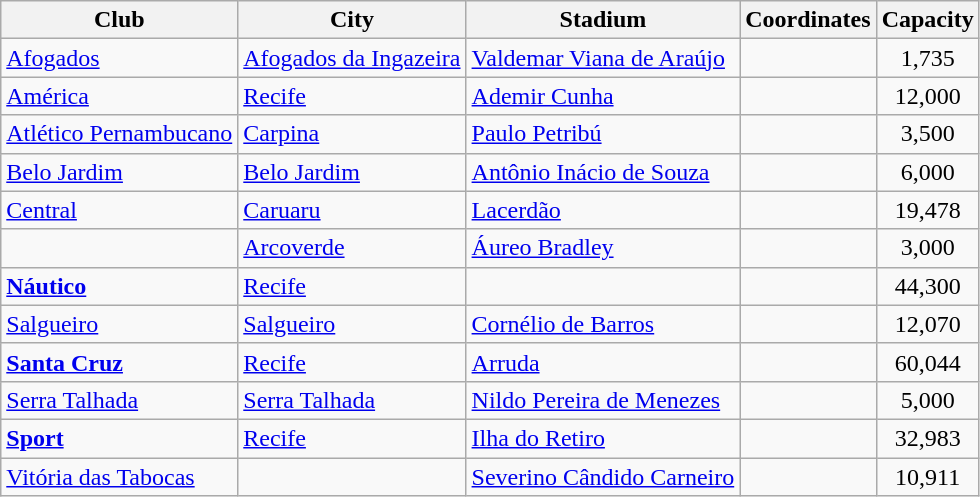<table class="wikitable sortable">
<tr>
<th>Club</th>
<th>City</th>
<th>Stadium</th>
<th>Coordinates</th>
<th>Capacity</th>
</tr>
<tr>
<td><a href='#'>Afogados</a></td>
<td><a href='#'>Afogados da Ingazeira</a></td>
<td><a href='#'>Valdemar Viana de Araújo</a></td>
<td></td>
<td align="center">1,735</td>
</tr>
<tr>
<td><a href='#'>América</a></td>
<td><a href='#'>Recife</a></td>
<td><a href='#'>Ademir Cunha</a> </td>
<td><small></small></td>
<td align="center">12,000</td>
</tr>
<tr>
<td><a href='#'>Atlético Pernambucano</a></td>
<td><a href='#'>Carpina</a></td>
<td><a href='#'>Paulo Petribú</a></td>
<td><small></small></td>
<td align="center">3,500</td>
</tr>
<tr>
<td><a href='#'>Belo Jardim</a></td>
<td><a href='#'>Belo Jardim</a></td>
<td><a href='#'>Antônio Inácio de Souza</a> </td>
<td><small></small></td>
<td align="center">6,000</td>
</tr>
<tr>
<td><a href='#'>Central</a></td>
<td><a href='#'>Caruaru</a></td>
<td><a href='#'>Lacerdão</a></td>
<td><small></small></td>
<td align="center">19,478</td>
</tr>
<tr>
<td></td>
<td><a href='#'>Arcoverde</a></td>
<td><a href='#'>Áureo Bradley</a></td>
<td><small></small></td>
<td align="center">3,000</td>
</tr>
<tr>
<td><strong><a href='#'>Náutico</a></strong></td>
<td><a href='#'>Recife</a></td>
<td></td>
<td><small></small></td>
<td align="center">44,300</td>
</tr>
<tr>
<td><a href='#'>Salgueiro</a></td>
<td><a href='#'>Salgueiro</a></td>
<td><a href='#'>Cornélio de Barros</a></td>
<td><small></small></td>
<td align="center">12,070</td>
</tr>
<tr>
<td><strong><a href='#'>Santa Cruz</a></strong></td>
<td><a href='#'>Recife</a></td>
<td><a href='#'>Arruda</a></td>
<td><small></small></td>
<td align="center">60,044</td>
</tr>
<tr>
<td><a href='#'>Serra Talhada</a></td>
<td><a href='#'>Serra Talhada</a></td>
<td><a href='#'>Nildo Pereira de Menezes</a></td>
<td><small></small></td>
<td align="center">5,000</td>
</tr>
<tr>
<td><strong><a href='#'>Sport</a></strong></td>
<td><a href='#'>Recife</a></td>
<td><a href='#'>Ilha do Retiro</a></td>
<td><small></small></td>
<td align="center">32,983</td>
</tr>
<tr>
<td><a href='#'>Vitória das Tabocas</a></td>
<td></td>
<td><a href='#'>Severino Cândido Carneiro</a></td>
<td><small></small></td>
<td align="center">10,911</td>
</tr>
</table>
